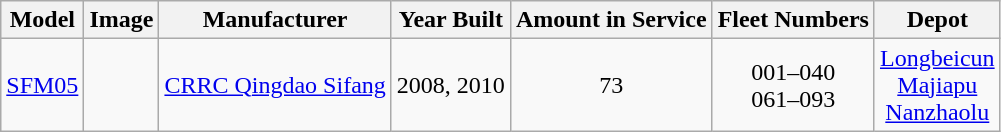<table class="wikitable" style="border-collapse: collapse; text-align: center;">
<tr>
<th>Model</th>
<th>Image</th>
<th>Manufacturer</th>
<th>Year Built</th>
<th>Amount in Service</th>
<th>Fleet Numbers</th>
<th>Depot</th>
</tr>
<tr>
<td><a href='#'>SFM05</a></td>
<td></td>
<td><a href='#'>CRRC Qingdao Sifang</a></td>
<td>2008, 2010</td>
<td>73</td>
<td>001–040<br>061–093</td>
<td><a href='#'>Longbeicun</a><br><a href='#'>Majiapu</a><br><a href='#'>Nanzhaolu</a></td>
</tr>
</table>
